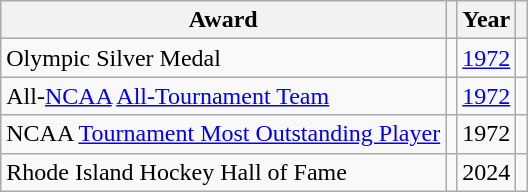<table class="wikitable">
<tr>
<th>Award</th>
<th></th>
<th>Year</th>
<th></th>
</tr>
<tr>
<td>Olympic Silver Medal</td>
<td></td>
<td><a href='#'>1972</a></td>
<td></td>
</tr>
<tr>
<td>All-<a href='#'>NCAA</a> <a href='#'>All-Tournament Team</a></td>
<td></td>
<td><a href='#'>1972</a></td>
<td></td>
</tr>
<tr>
<td>NCAA <a href='#'>Tournament Most Outstanding Player</a></td>
<td></td>
<td>1972</td>
<td></td>
</tr>
<tr>
<td>Rhode Island Hockey Hall of Fame</td>
<td></td>
<td>2024</td>
<td></td>
</tr>
</table>
